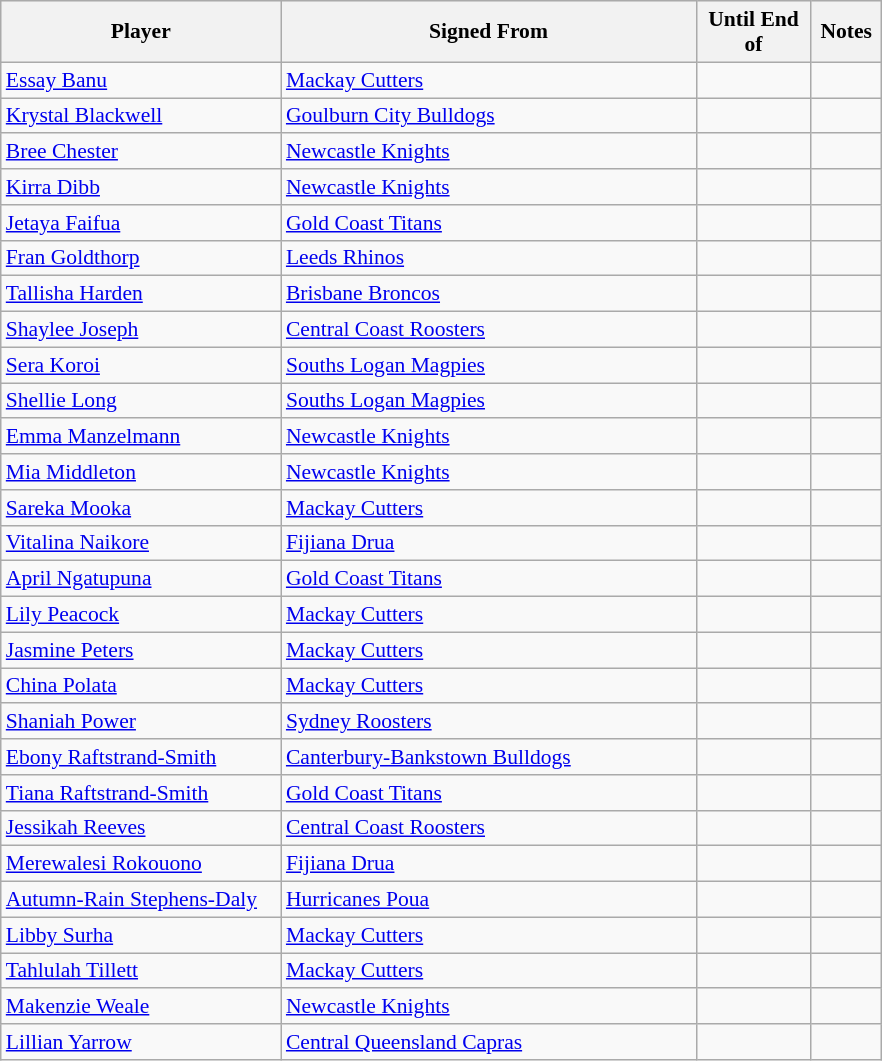<table class="wikitable" style="font-size:90%">
<tr bgcolor="#efefef">
<th width="180">Player</th>
<th width="270">Signed From</th>
<th width="70">Until End of</th>
<th width="40">Notes</th>
</tr>
<tr>
<td><a href='#'>Essay Banu</a></td>
<td> <a href='#'>Mackay Cutters</a></td>
<td></td>
<td></td>
</tr>
<tr>
<td><a href='#'>Krystal Blackwell</a></td>
<td> <a href='#'>Goulburn City Bulldogs</a></td>
<td></td>
<td></td>
</tr>
<tr>
<td><a href='#'>Bree Chester</a></td>
<td> <a href='#'>Newcastle Knights</a></td>
<td></td>
<td></td>
</tr>
<tr>
<td><a href='#'>Kirra Dibb</a></td>
<td> <a href='#'>Newcastle Knights</a></td>
<td></td>
<td></td>
</tr>
<tr>
<td><a href='#'>Jetaya Faifua</a></td>
<td> <a href='#'>Gold Coast Titans</a></td>
<td></td>
<td></td>
</tr>
<tr>
<td><a href='#'>Fran Goldthorp</a></td>
<td> <a href='#'>Leeds Rhinos</a></td>
<td></td>
<td></td>
</tr>
<tr>
<td><a href='#'>Tallisha Harden</a></td>
<td> <a href='#'>Brisbane Broncos</a></td>
<td></td>
<td></td>
</tr>
<tr>
<td><a href='#'>Shaylee Joseph</a></td>
<td> <a href='#'>Central Coast Roosters</a></td>
<td></td>
<td></td>
</tr>
<tr>
<td><a href='#'>Sera Koroi</a></td>
<td> <a href='#'>Souths Logan Magpies</a></td>
<td></td>
<td></td>
</tr>
<tr>
<td><a href='#'>Shellie Long</a></td>
<td> <a href='#'>Souths Logan Magpies</a></td>
<td></td>
<td></td>
</tr>
<tr>
<td><a href='#'>Emma Manzelmann</a></td>
<td> <a href='#'>Newcastle Knights</a></td>
<td></td>
<td></td>
</tr>
<tr>
<td><a href='#'>Mia Middleton</a></td>
<td> <a href='#'>Newcastle Knights</a></td>
<td></td>
<td></td>
</tr>
<tr>
<td><a href='#'>Sareka Mooka</a></td>
<td> <a href='#'>Mackay Cutters</a></td>
<td></td>
<td></td>
</tr>
<tr>
<td><a href='#'>Vitalina Naikore</a></td>
<td> <a href='#'>Fijiana Drua</a></td>
<td></td>
<td></td>
</tr>
<tr>
<td><a href='#'>April Ngatupuna</a></td>
<td> <a href='#'>Gold Coast Titans</a></td>
<td></td>
<td></td>
</tr>
<tr>
<td><a href='#'>Lily Peacock</a></td>
<td> <a href='#'>Mackay Cutters</a></td>
<td></td>
<td></td>
</tr>
<tr>
<td><a href='#'>Jasmine Peters</a></td>
<td> <a href='#'>Mackay Cutters</a></td>
<td></td>
<td></td>
</tr>
<tr>
<td><a href='#'>China Polata</a></td>
<td> <a href='#'>Mackay Cutters</a></td>
<td></td>
<td></td>
</tr>
<tr>
<td><a href='#'>Shaniah Power</a></td>
<td> <a href='#'>Sydney Roosters</a></td>
<td></td>
<td></td>
</tr>
<tr>
<td><a href='#'>Ebony Raftstrand-Smith</a></td>
<td> <a href='#'>Canterbury-Bankstown Bulldogs</a></td>
<td></td>
<td></td>
</tr>
<tr>
<td><a href='#'>Tiana Raftstrand-Smith</a></td>
<td> <a href='#'>Gold Coast Titans</a></td>
<td></td>
<td></td>
</tr>
<tr>
<td><a href='#'>Jessikah Reeves</a></td>
<td> <a href='#'>Central Coast Roosters</a></td>
<td></td>
<td></td>
</tr>
<tr>
<td><a href='#'>Merewalesi Rokouono</a></td>
<td> <a href='#'>Fijiana Drua</a></td>
<td></td>
<td></td>
</tr>
<tr>
<td><a href='#'>Autumn-Rain Stephens-Daly</a></td>
<td> <a href='#'>Hurricanes Poua</a></td>
<td></td>
<td></td>
</tr>
<tr>
<td><a href='#'>Libby Surha</a></td>
<td> <a href='#'>Mackay Cutters</a></td>
<td></td>
<td></td>
</tr>
<tr>
<td><a href='#'>Tahlulah Tillett</a></td>
<td> <a href='#'>Mackay Cutters</a></td>
<td></td>
<td></td>
</tr>
<tr>
<td><a href='#'>Makenzie Weale</a></td>
<td> <a href='#'>Newcastle Knights</a></td>
<td></td>
<td></td>
</tr>
<tr>
<td><a href='#'>Lillian Yarrow</a></td>
<td> <a href='#'>Central Queensland Capras</a></td>
<td></td>
<td></td>
</tr>
</table>
